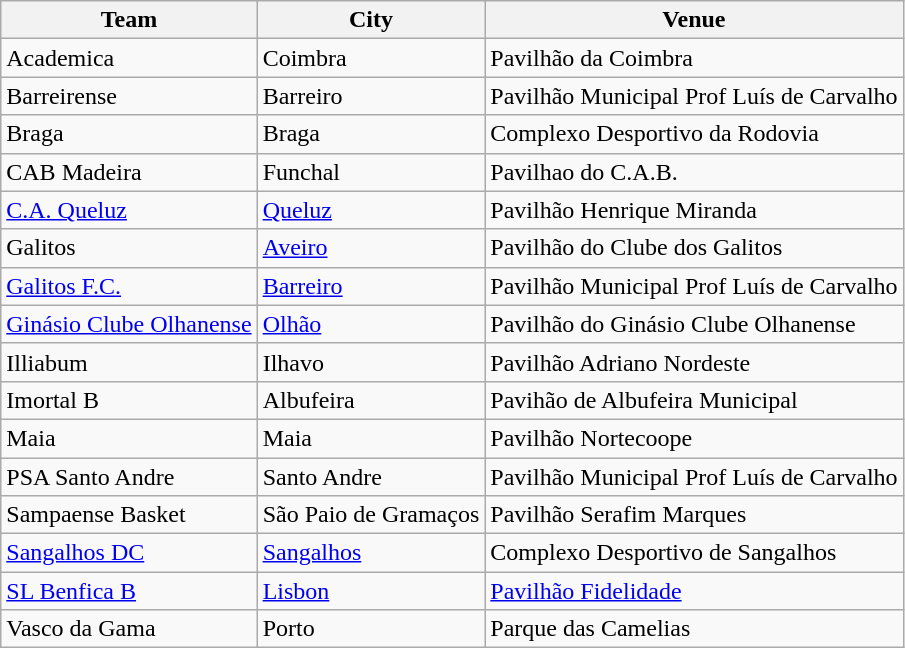<table class="wikitable sortable">
<tr>
<th>Team</th>
<th>City</th>
<th>Venue</th>
</tr>
<tr>
<td>Academica</td>
<td>Coimbra</td>
<td>Pavilhão da Coimbra</td>
</tr>
<tr>
<td>Barreirense</td>
<td>Barreiro</td>
<td>Pavilhão Municipal Prof Luís de Carvalho</td>
</tr>
<tr>
<td>Braga</td>
<td>Braga</td>
<td>Complexo Desportivo da Rodovia</td>
</tr>
<tr>
<td>CAB Madeira</td>
<td>Funchal</td>
<td>Pavilhao do C.A.B.</td>
</tr>
<tr>
<td><a href='#'>C.A. Queluz</a></td>
<td><a href='#'>Queluz</a></td>
<td>Pavilhão Henrique Miranda</td>
</tr>
<tr>
<td>Galitos</td>
<td><a href='#'> Aveiro</a></td>
<td>Pavilhão do Clube dos Galitos</td>
</tr>
<tr>
<td><a href='#'>Galitos F.C.</a></td>
<td><a href='#'>Barreiro</a></td>
<td>Pavilhão Municipal Prof Luís de Carvalho</td>
</tr>
<tr>
<td><a href='#'>Ginásio Clube Olhanense</a></td>
<td><a href='#'>Olhão</a></td>
<td>Pavilhão do Ginásio Clube Olhanense</td>
</tr>
<tr>
<td>Illiabum</td>
<td>Ilhavo</td>
<td>Pavilhão Adriano Nordeste</td>
</tr>
<tr>
<td>Imortal B</td>
<td>Albufeira</td>
<td>Pavihão de Albufeira Municipal</td>
</tr>
<tr>
<td>Maia</td>
<td>Maia</td>
<td>Pavilhão Nortecoope</td>
</tr>
<tr>
<td>PSA Santo Andre</td>
<td>Santo Andre</td>
<td>Pavilhão Municipal Prof Luís de Carvalho</td>
</tr>
<tr>
<td>Sampaense Basket</td>
<td>São Paio de Gramaços</td>
<td>Pavilhão Serafim Marques</td>
</tr>
<tr>
<td><a href='#'>Sangalhos DC</a></td>
<td><a href='#'>Sangalhos</a></td>
<td>Complexo Desportivo de Sangalhos</td>
</tr>
<tr>
<td><a href='#'>SL Benfica B</a></td>
<td><a href='#'>Lisbon</a></td>
<td><a href='#'>Pavilhão Fidelidade</a></td>
</tr>
<tr>
<td>Vasco da Gama</td>
<td>Porto</td>
<td>Parque das Camelias</td>
</tr>
</table>
